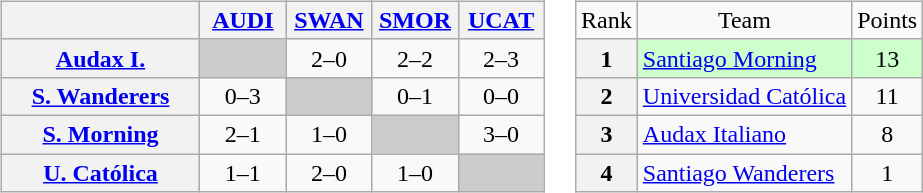<table>
<tr>
<td><br><table class="wikitable" style="text-align:center">
<tr>
<th width="125"> </th>
<th width="50"><a href='#'>AUDI</a></th>
<th width="50"><a href='#'>SWAN</a></th>
<th width="50"><a href='#'>SMOR</a></th>
<th width="50"><a href='#'>UCAT</a></th>
</tr>
<tr>
<th><a href='#'>Audax I.</a></th>
<td bgcolor="#CCCCCC"></td>
<td>2–0</td>
<td>2–2</td>
<td>2–3</td>
</tr>
<tr>
<th><a href='#'>S. Wanderers</a></th>
<td>0–3</td>
<td bgcolor="#CCCCCC"></td>
<td>0–1</td>
<td>0–0</td>
</tr>
<tr>
<th><a href='#'>S. Morning</a></th>
<td>2–1</td>
<td>1–0</td>
<td bgcolor="#CCCCCC"></td>
<td>3–0</td>
</tr>
<tr>
<th><a href='#'>U. Católica</a></th>
<td>1–1</td>
<td>2–0</td>
<td>1–0</td>
<td bgcolor="#CCCCCC"></td>
</tr>
</table>
</td>
<td><br><table class="wikitable" style="text-align: center;">
<tr>
<td>Rank</td>
<td>Team</td>
<td>Points</td>
</tr>
<tr bgcolor="#ccffcc">
<th>1</th>
<td style="text-align: left;"><a href='#'>Santiago Morning</a></td>
<td>13</td>
</tr>
<tr>
<th>2</th>
<td style="text-align: left;"><a href='#'>Universidad Católica</a></td>
<td>11</td>
</tr>
<tr>
<th>3</th>
<td style="text-align: left;"><a href='#'>Audax Italiano</a></td>
<td>8</td>
</tr>
<tr>
<th>4</th>
<td style="text-align: left;"><a href='#'>Santiago Wanderers</a></td>
<td>1</td>
</tr>
</table>
</td>
</tr>
</table>
